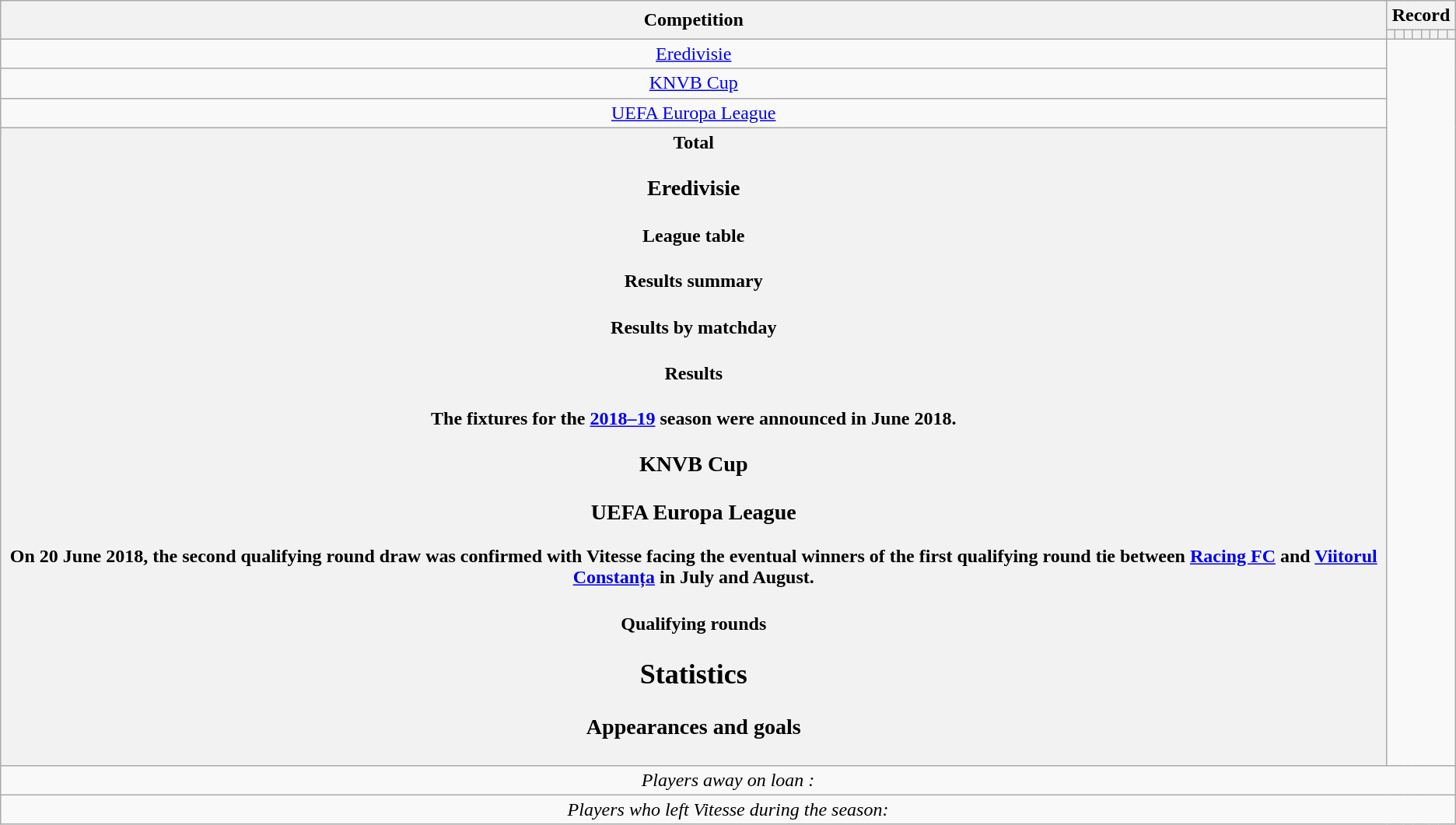<table class="wikitable" style="text-align: center">
<tr>
<th rowspan=2>Competition</th>
<th colspan=8>Record</th>
</tr>
<tr>
<th></th>
<th></th>
<th></th>
<th></th>
<th></th>
<th></th>
<th></th>
<th></th>
</tr>
<tr>
<td><a href='#'>Eredivisie</a><br></td>
</tr>
<tr>
<td><a href='#'>KNVB Cup</a><br></td>
</tr>
<tr>
<td><a href='#'>UEFA Europa League</a><br></td>
</tr>
<tr>
<th>Total<br>
<h3>Eredivisie</h3><h4>League table</h4><h4>Results summary</h4>
<h4>Results by matchday</h4>

<h4>Results</h4>The fixtures for the <a href='#'>2018–19</a> season were announced in June 2018.

































<h3>KNVB Cup</h3>



<h3>UEFA Europa League</h3>
On 20 June 2018, the second qualifying round draw was confirmed with Vitesse facing the eventual winners of the first qualifying round tie between <a href='#'>Racing FC</a> and <a href='#'>Viitorul Constanța</a> in July and August.<h4>Qualifying rounds</h4>



<h2>Statistics</h2><h3>Appearances and goals</h3>





















</th>
</tr>
<tr>
<td colspan="16"><em>Players away on loan :</em><br>
</td>
</tr>
<tr>
<td colspan="16"><em>Players who left Vitesse during the season:</em><br></td>
</tr>
</table>
